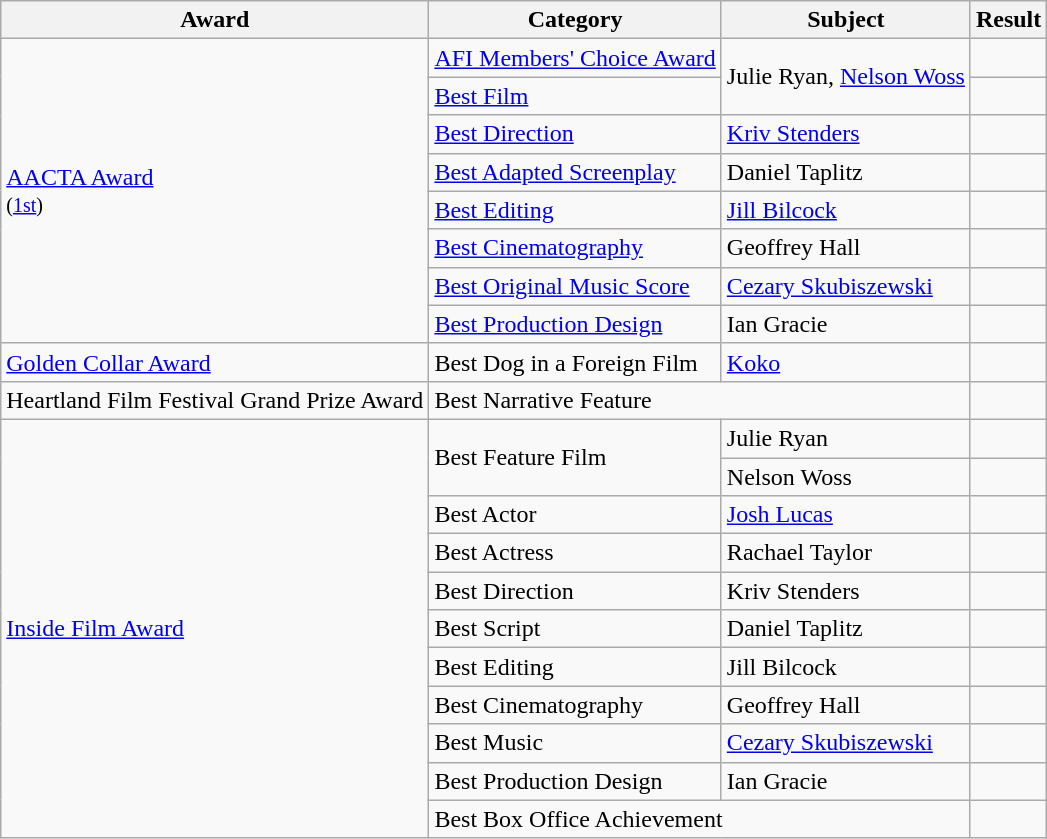<table class="wikitable sortable">
<tr>
<th>Award</th>
<th>Category</th>
<th>Subject</th>
<th>Result</th>
</tr>
<tr>
<td rowspan=8><a href='#'>AACTA Award</a> <br><small>(<a href='#'>1st</a>)</small></td>
<td><a href='#'>AFI Members' Choice Award</a></td>
<td rowspan=2>Julie Ryan, <a href='#'>Nelson Woss</a></td>
<td></td>
</tr>
<tr>
<td><a href='#'>Best Film</a></td>
<td></td>
</tr>
<tr>
<td><a href='#'>Best Direction</a></td>
<td><a href='#'>Kriv Stenders</a></td>
<td></td>
</tr>
<tr>
<td><a href='#'>Best Adapted Screenplay</a></td>
<td>Daniel Taplitz</td>
<td></td>
</tr>
<tr>
<td><a href='#'>Best Editing</a></td>
<td><a href='#'>Jill Bilcock</a></td>
<td></td>
</tr>
<tr>
<td><a href='#'>Best Cinematography</a></td>
<td>Geoffrey Hall</td>
<td></td>
</tr>
<tr>
<td><a href='#'>Best Original Music Score</a></td>
<td><a href='#'>Cezary Skubiszewski</a></td>
<td></td>
</tr>
<tr>
<td><a href='#'>Best Production Design</a></td>
<td>Ian Gracie</td>
<td></td>
</tr>
<tr>
<td><a href='#'>Golden Collar Award</a></td>
<td>Best Dog in a Foreign Film</td>
<td><a href='#'>Koko</a></td>
<td></td>
</tr>
<tr>
<td>Heartland Film Festival Grand Prize Award</td>
<td colspan=2>Best Narrative Feature</td>
<td></td>
</tr>
<tr>
<td rowspan=11><a href='#'>Inside Film Award</a></td>
<td rowspan=2>Best Feature Film</td>
<td>Julie Ryan</td>
<td></td>
</tr>
<tr>
<td>Nelson Woss</td>
<td></td>
</tr>
<tr>
<td>Best Actor</td>
<td><a href='#'>Josh Lucas</a></td>
<td></td>
</tr>
<tr>
<td>Best Actress</td>
<td>Rachael Taylor</td>
<td></td>
</tr>
<tr>
<td>Best Direction</td>
<td>Kriv Stenders</td>
<td></td>
</tr>
<tr>
<td>Best Script</td>
<td>Daniel Taplitz</td>
<td></td>
</tr>
<tr>
<td>Best Editing</td>
<td>Jill Bilcock</td>
<td></td>
</tr>
<tr>
<td>Best Cinematography</td>
<td>Geoffrey Hall</td>
<td></td>
</tr>
<tr>
<td>Best Music</td>
<td><a href='#'>Cezary Skubiszewski</a></td>
<td></td>
</tr>
<tr>
<td>Best Production Design</td>
<td>Ian Gracie</td>
<td></td>
</tr>
<tr>
<td colspan=2>Best Box Office Achievement</td>
<td></td>
</tr>
</table>
